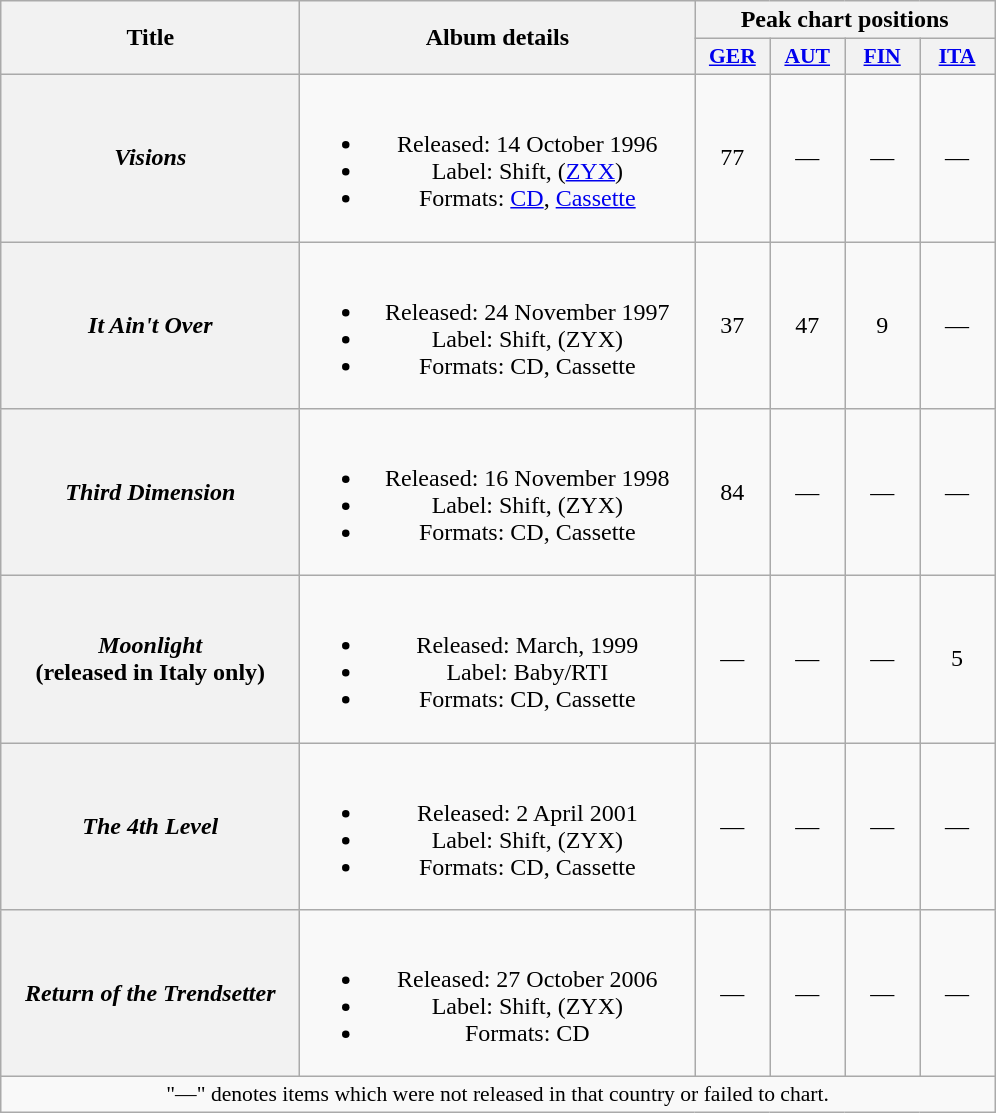<table class="wikitable plainrowheaders" style="text-align:center;">
<tr>
<th scope="col" rowspan="2" style="width:12em;">Title</th>
<th scope="col" rowspan="2" style="width:16em;">Album details</th>
<th scope="col" colspan="10">Peak chart positions</th>
</tr>
<tr>
<th scope="col" style="width:3em;font-size:90%;"><a href='#'>GER</a><br></th>
<th scope="col" style="width:3em;font-size:90%;"><a href='#'>AUT</a><br></th>
<th scope="col" style="width:3em;font-size:90%;"><a href='#'>FIN</a><br></th>
<th scope="col" style="width:3em;font-size:90%;"><a href='#'>ITA</a><br></th>
</tr>
<tr>
<th scope="row"><em>Visions</em></th>
<td><br><ul><li>Released: 14 October 1996</li><li>Label: Shift, (<a href='#'>ZYX</a>)</li><li>Formats: <a href='#'>CD</a>, <a href='#'>Cassette</a></li></ul></td>
<td>77</td>
<td>—</td>
<td>—</td>
<td>—</td>
</tr>
<tr>
<th scope="row"><em>It Ain't Over</em></th>
<td><br><ul><li>Released: 24 November 1997</li><li>Label: Shift, (ZYX)</li><li>Formats: CD, Cassette</li></ul></td>
<td>37</td>
<td>47</td>
<td>9</td>
<td>—</td>
</tr>
<tr>
<th scope="row"><em>Third Dimension</em></th>
<td><br><ul><li>Released: 16 November 1998</li><li>Label: Shift, (ZYX)</li><li>Formats: CD, Cassette</li></ul></td>
<td>84</td>
<td>—</td>
<td>—</td>
<td>—</td>
</tr>
<tr>
<th scope="row"><em>Moonlight</em><br><span>(released in Italy only)</span></th>
<td><br><ul><li>Released: March, 1999</li><li>Label: Baby/RTI</li><li>Formats: CD, Cassette</li></ul></td>
<td>—</td>
<td>—</td>
<td>—</td>
<td>5</td>
</tr>
<tr>
<th scope="row"><em>The 4th Level</em></th>
<td><br><ul><li>Released: 2 April 2001</li><li>Label: Shift, (ZYX)</li><li>Formats: CD, Cassette</li></ul></td>
<td>—</td>
<td>—</td>
<td>—</td>
<td>—</td>
</tr>
<tr>
<th scope="row"><em>Return of the Trendsetter</em></th>
<td><br><ul><li>Released: 27 October 2006</li><li>Label: Shift, (ZYX)</li><li>Formats: CD</li></ul></td>
<td>—</td>
<td>—</td>
<td>—</td>
<td>—</td>
</tr>
<tr>
<td colspan="15" style="font-size:90%;">"—" denotes items which were not released in that country or failed to chart.</td>
</tr>
</table>
